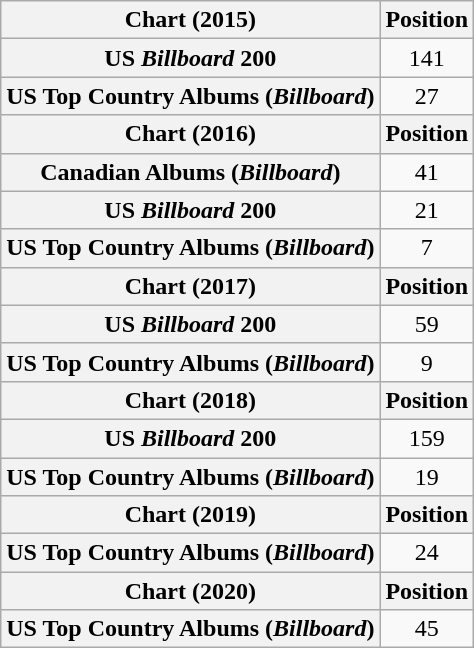<table class="wikitable plainrowheaders" style="text-align:center">
<tr>
<th scope="col">Chart (2015)</th>
<th scope="col">Position</th>
</tr>
<tr>
<th scope="row">US <em>Billboard</em> 200</th>
<td>141</td>
</tr>
<tr>
<th scope="row">US Top Country Albums (<em>Billboard</em>)</th>
<td>27</td>
</tr>
<tr>
<th scope="col">Chart (2016)</th>
<th scope="col">Position</th>
</tr>
<tr>
<th scope="row">Canadian Albums (<em>Billboard</em>)</th>
<td>41</td>
</tr>
<tr>
<th scope="row">US <em>Billboard</em> 200</th>
<td>21</td>
</tr>
<tr>
<th scope="row">US Top Country Albums (<em>Billboard</em>)</th>
<td>7</td>
</tr>
<tr>
<th scope="col">Chart (2017)</th>
<th scope="col">Position</th>
</tr>
<tr>
<th scope="row">US <em>Billboard</em> 200</th>
<td>59</td>
</tr>
<tr>
<th scope="row">US Top Country Albums (<em>Billboard</em>)</th>
<td>9</td>
</tr>
<tr>
<th scope="col">Chart (2018)</th>
<th scope="col">Position</th>
</tr>
<tr>
<th scope="row">US <em>Billboard</em> 200</th>
<td>159</td>
</tr>
<tr>
<th scope="row">US Top Country Albums (<em>Billboard</em>)</th>
<td>19</td>
</tr>
<tr>
<th scope="col">Chart (2019)</th>
<th scope="col">Position</th>
</tr>
<tr>
<th scope="row">US Top Country Albums (<em>Billboard</em>)</th>
<td>24</td>
</tr>
<tr>
<th scope="col">Chart (2020)</th>
<th scope="col">Position</th>
</tr>
<tr>
<th scope="row">US Top Country Albums (<em>Billboard</em>)</th>
<td>45</td>
</tr>
</table>
